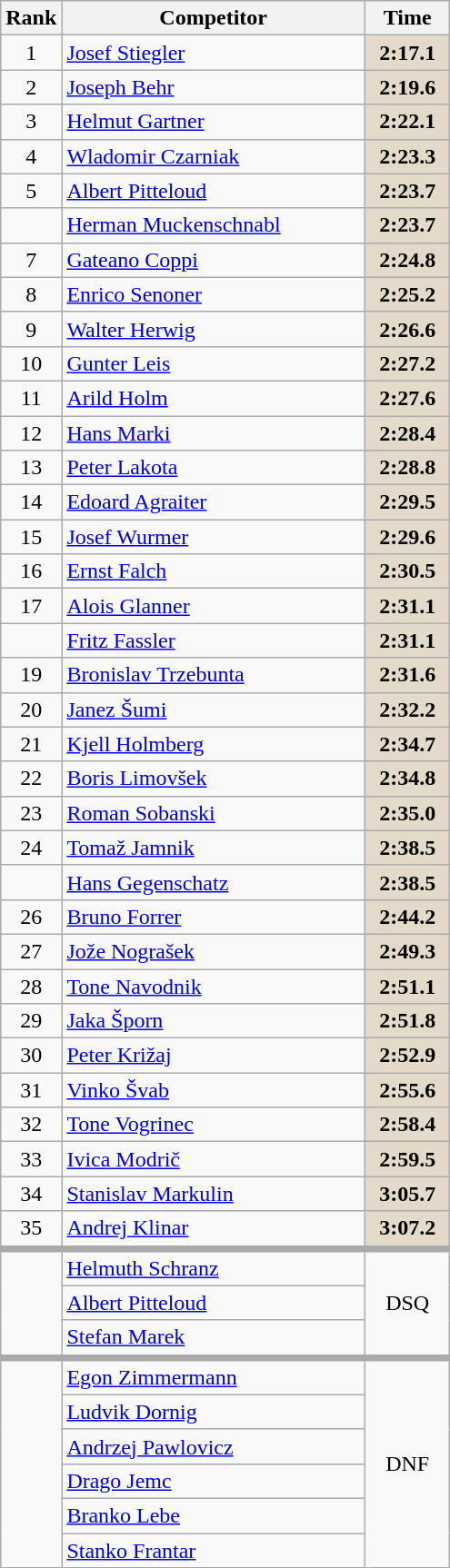<table class="wikitable">
<tr>
<th width=35>Rank</th>
<th width=215>Competitor</th>
<th width=55>Time</th>
</tr>
<tr>
<td align=center>1</td>
<td> <a href='#'>Josef Stiegler</a></td>
<td align=center bgcolor=#E3DAC9><strong>2:17.1</strong></td>
</tr>
<tr>
<td align=center>2</td>
<td> <a href='#'>Joseph Behr</a></td>
<td align=center bgcolor=#E3DAC9><strong>2:19.6</strong></td>
</tr>
<tr>
<td align=center>3</td>
<td> <a href='#'>Helmut Gartner</a></td>
<td align=center bgcolor=#E3DAC9><strong>2:22.1</strong></td>
</tr>
<tr>
<td align=center>4</td>
<td> <a href='#'>Wladomir Czarniak</a></td>
<td align=center bgcolor=#E3DAC9><strong>2:23.3</strong></td>
</tr>
<tr>
<td align=center>5</td>
<td> <a href='#'>Albert Pitteloud</a></td>
<td align=center bgcolor=#E3DAC9><strong>2:23.7</strong></td>
</tr>
<tr>
<td align=center></td>
<td> <a href='#'>Herman Muckenschnabl</a></td>
<td align=center bgcolor=#E3DAC9><strong>2:23.7</strong></td>
</tr>
<tr>
<td align=center>7</td>
<td> <a href='#'>Gateano Coppi</a></td>
<td align=center bgcolor=#E3DAC9><strong>2:24.8</strong></td>
</tr>
<tr>
<td align=center>8</td>
<td> <a href='#'>Enrico Senoner</a></td>
<td align=center bgcolor=#E3DAC9><strong>2:25.2</strong></td>
</tr>
<tr>
<td align=center>9</td>
<td> <a href='#'>Walter Herwig</a></td>
<td align=center bgcolor=#E3DAC9><strong>2:26.6</strong></td>
</tr>
<tr>
<td align=center>10</td>
<td> <a href='#'>Gunter Leis</a></td>
<td align=center bgcolor=#E3DAC9><strong>2:27.2</strong></td>
</tr>
<tr>
<td align=center>11</td>
<td> <a href='#'>Arild Holm</a></td>
<td align=center bgcolor=#E3DAC9><strong>2:27.6</strong></td>
</tr>
<tr>
<td align=center>12</td>
<td> <a href='#'>Hans Marki</a></td>
<td align=center bgcolor=#E3DAC9><strong>2:28.4</strong></td>
</tr>
<tr>
<td align=center>13</td>
<td> <a href='#'>Peter Lakota</a></td>
<td align=center bgcolor=#E3DAC9><strong>2:28.8</strong></td>
</tr>
<tr>
<td align=center>14</td>
<td> <a href='#'>Edoard Agraiter</a></td>
<td align=center bgcolor=#E3DAC9><strong>2:29.5</strong></td>
</tr>
<tr>
<td align=center>15</td>
<td> <a href='#'>Josef Wurmer</a></td>
<td align=center bgcolor=#E3DAC9><strong>2:29.6</strong></td>
</tr>
<tr>
<td align=center>16</td>
<td> <a href='#'>Ernst Falch</a></td>
<td align=center bgcolor=#E3DAC9><strong>2:30.5</strong></td>
</tr>
<tr>
<td align=center>17</td>
<td> <a href='#'>Alois Glanner</a></td>
<td align=center bgcolor=#E3DAC9><strong>2:31.1</strong></td>
</tr>
<tr>
<td align=center></td>
<td> <a href='#'>Fritz Fassler</a></td>
<td align=center bgcolor=#E3DAC9><strong>2:31.1</strong></td>
</tr>
<tr>
<td align=center>19</td>
<td> <a href='#'>Bronislav Trzebunta</a></td>
<td align=center bgcolor=#E3DAC9><strong>2:31.6</strong></td>
</tr>
<tr>
<td align=center>20</td>
<td> <a href='#'>Janez Šumi</a></td>
<td align=center bgcolor=#E3DAC9><strong>2:32.2</strong></td>
</tr>
<tr>
<td align=center>21</td>
<td> <a href='#'>Kjell Holmberg</a></td>
<td align=center bgcolor=#E3DAC9><strong>2:34.7</strong></td>
</tr>
<tr>
<td align=center>22</td>
<td> <a href='#'>Boris Limovšek</a></td>
<td align=center bgcolor=#E3DAC9><strong>2:34.8</strong></td>
</tr>
<tr>
<td align=center>23</td>
<td> <a href='#'>Roman Sobanski</a></td>
<td align=center bgcolor=#E3DAC9><strong>2:35.0</strong></td>
</tr>
<tr>
<td align=center>24</td>
<td> <a href='#'>Tomaž Jamnik</a></td>
<td align=center bgcolor=#E3DAC9><strong>2:38.5</strong></td>
</tr>
<tr>
<td align=center></td>
<td>	<a href='#'>Hans Gegenschatz</a></td>
<td align=center bgcolor=#E3DAC9><strong>2:38.5</strong></td>
</tr>
<tr>
<td align=center>26</td>
<td> <a href='#'>Bruno Forrer</a></td>
<td align=center bgcolor=#E3DAC9><strong>2:44.2</strong></td>
</tr>
<tr>
<td align=center>27</td>
<td> <a href='#'>Jože Nograšek</a></td>
<td align=center bgcolor=#E3DAC9><strong>2:49.3</strong></td>
</tr>
<tr>
<td align=center>28</td>
<td> <a href='#'>Tone Navodnik</a></td>
<td align=center bgcolor=#E3DAC9><strong>2:51.1</strong></td>
</tr>
<tr>
<td align=center>29</td>
<td> <a href='#'>Jaka Šporn</a></td>
<td align=center bgcolor=#E3DAC9><strong>2:51.8</strong></td>
</tr>
<tr>
<td align=center>30</td>
<td> <a href='#'>Peter Križaj</a></td>
<td align=center bgcolor=#E3DAC9><strong>2:52.9</strong></td>
</tr>
<tr>
<td align=center>31</td>
<td> <a href='#'>Vinko Švab</a></td>
<td align=center bgcolor=#E3DAC9><strong>2:55.6</strong></td>
</tr>
<tr>
<td align=center>32</td>
<td> <a href='#'>Tone Vogrinec</a></td>
<td align=center bgcolor=#E3DAC9><strong>2:58.4</strong></td>
</tr>
<tr>
<td align=center>33</td>
<td> <a href='#'>Ivica Modrič</a></td>
<td align=center bgcolor=#E3DAC9><strong>2:59.5</strong></td>
</tr>
<tr>
<td align=center>34</td>
<td> <a href='#'>Stanislav Markulin</a></td>
<td align=center bgcolor=#E3DAC9><strong>3:05.7</strong></td>
</tr>
<tr>
<td align=center>35</td>
<td> <a href='#'>Andrej Klinar</a></td>
<td align=center bgcolor=#E3DAC9><strong>3:07.2</strong></td>
</tr>
<tr>
<td align=center rowspan=3 style="border-top-width:5px"></td>
<td style="border-top-width:5px"> <a href='#'>Helmuth Schranz</a></td>
<td align=center colspan=2 rowspan=3 style="border-top-width:5px">DSQ</td>
</tr>
<tr>
<td> <a href='#'>Albert Pitteloud</a></td>
</tr>
<tr>
<td> <a href='#'>Stefan Marek</a></td>
</tr>
<tr>
<td align=center rowspan=6 style="border-top-width:5px"></td>
<td style="border-top-width:5px"> <a href='#'>Egon Zimmermann</a></td>
<td style="border-top-width:5px" align=center colspan=2 rowspan=6>DNF</td>
</tr>
<tr>
<td> <a href='#'>Ludvik Dornig</a></td>
</tr>
<tr>
<td> <a href='#'>Andrzej Pawlovicz</a></td>
</tr>
<tr>
<td> <a href='#'>Drago Jemc</a></td>
</tr>
<tr>
<td> <a href='#'>Branko Lebe</a></td>
</tr>
<tr>
<td> <a href='#'>Stanko Frantar</a></td>
</tr>
</table>
